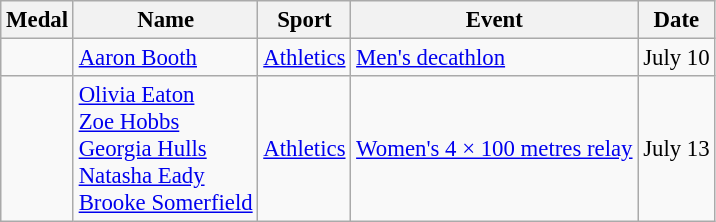<table class="wikitable sortable" style="font-size: 95%;">
<tr>
<th>Medal</th>
<th>Name</th>
<th>Sport</th>
<th>Event</th>
<th>Date</th>
</tr>
<tr>
<td></td>
<td><a href='#'>Aaron Booth</a></td>
<td><a href='#'>Athletics</a></td>
<td><a href='#'>Men's decathlon</a></td>
<td>July 10</td>
</tr>
<tr>
<td></td>
<td><a href='#'>Olivia Eaton</a><br><a href='#'>Zoe Hobbs</a><br><a href='#'>Georgia Hulls</a><br><a href='#'>Natasha Eady</a><br><a href='#'>Brooke Somerfield</a></td>
<td><a href='#'>Athletics</a></td>
<td><a href='#'>Women's 4 × 100 metres relay</a></td>
<td>July 13</td>
</tr>
</table>
